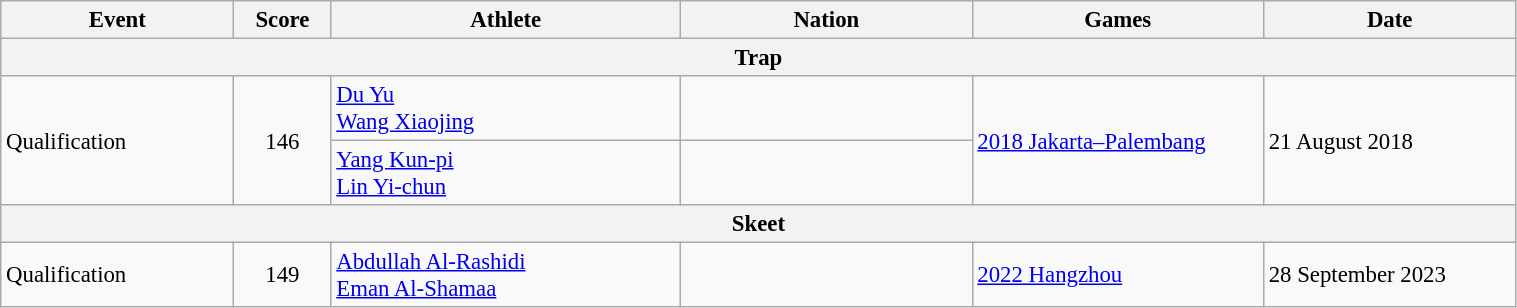<table class="wikitable" style="font-size:95%; width: 80%;">
<tr>
<th width=12%>Event</th>
<th width=5%>Score</th>
<th width=18%>Athlete</th>
<th width=15%>Nation</th>
<th width=15%>Games</th>
<th width=13%>Date</th>
</tr>
<tr>
<th colspan="6">Trap</th>
</tr>
<tr>
<td rowspan=2>Qualification</td>
<td align="center" rowspan=2>146</td>
<td><a href='#'>Du Yu</a><br><a href='#'>Wang Xiaojing</a></td>
<td></td>
<td rowspan=2><a href='#'>2018 Jakarta–Palembang</a></td>
<td rowspan=2>21 August 2018</td>
</tr>
<tr>
<td><a href='#'>Yang Kun-pi</a><br><a href='#'>Lin Yi-chun</a></td>
<td></td>
</tr>
<tr>
<th colspan="6">Skeet</th>
</tr>
<tr>
<td>Qualification</td>
<td align="center">149</td>
<td><a href='#'>Abdullah Al-Rashidi</a><br><a href='#'>Eman Al-Shamaa</a></td>
<td></td>
<td><a href='#'>2022 Hangzhou</a></td>
<td>28 September 2023</td>
</tr>
</table>
